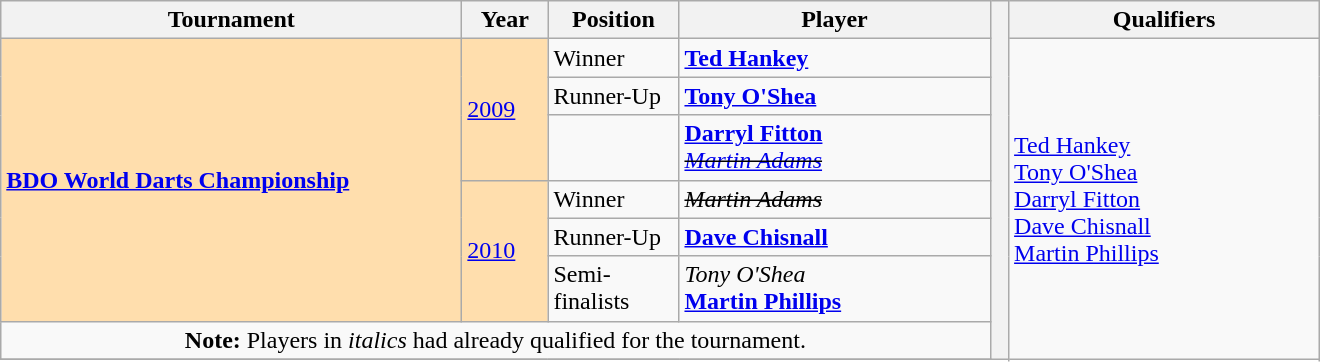<table class="wikitable">
<tr>
<th width=300>Tournament</th>
<th width=50>Year</th>
<th width=80>Position</th>
<th width=200>Player</th>
<th rowspan=15 width=5></th>
<th width=200>Qualifiers</th>
</tr>
<tr>
<td rowspan="6" style="background:#ffdead;"><strong><a href='#'>BDO World Darts Championship</a></strong></td>
<td rowspan="3" style="background:#ffdead;"><a href='#'>2009</a></td>
<td>Winner</td>
<td> <strong><a href='#'>Ted Hankey</a></strong></td>
<td rowspan=14> <a href='#'>Ted Hankey</a><br> <a href='#'>Tony O'Shea</a><br> <a href='#'>Darryl Fitton</a><br> <a href='#'>Dave Chisnall</a><br> <a href='#'>Martin Phillips</a></td>
</tr>
<tr>
<td>Runner-Up</td>
<td> <strong><a href='#'>Tony O'Shea</a></strong></td>
</tr>
<tr>
<td></td>
<td> <strong><a href='#'>Darryl Fitton</a></strong><br> <s><em><a href='#'>Martin Adams</a></em></s></td>
</tr>
<tr>
<td rowspan="3" style="background:#ffdead;"><a href='#'>2010</a></td>
<td>Winner</td>
<td> <s><em>Martin Adams</em></s></td>
</tr>
<tr>
<td>Runner-Up</td>
<td> <strong><a href='#'>Dave Chisnall</a></strong></td>
</tr>
<tr>
<td>Semi-finalists</td>
<td> <em>Tony O'Shea</em><br> <strong><a href='#'>Martin Phillips</a></strong></td>
</tr>
<tr>
<td colspan=4 align=center><strong>Note:</strong> Players in <em>italics</em> had already qualified for the tournament.</td>
</tr>
<tr>
</tr>
</table>
